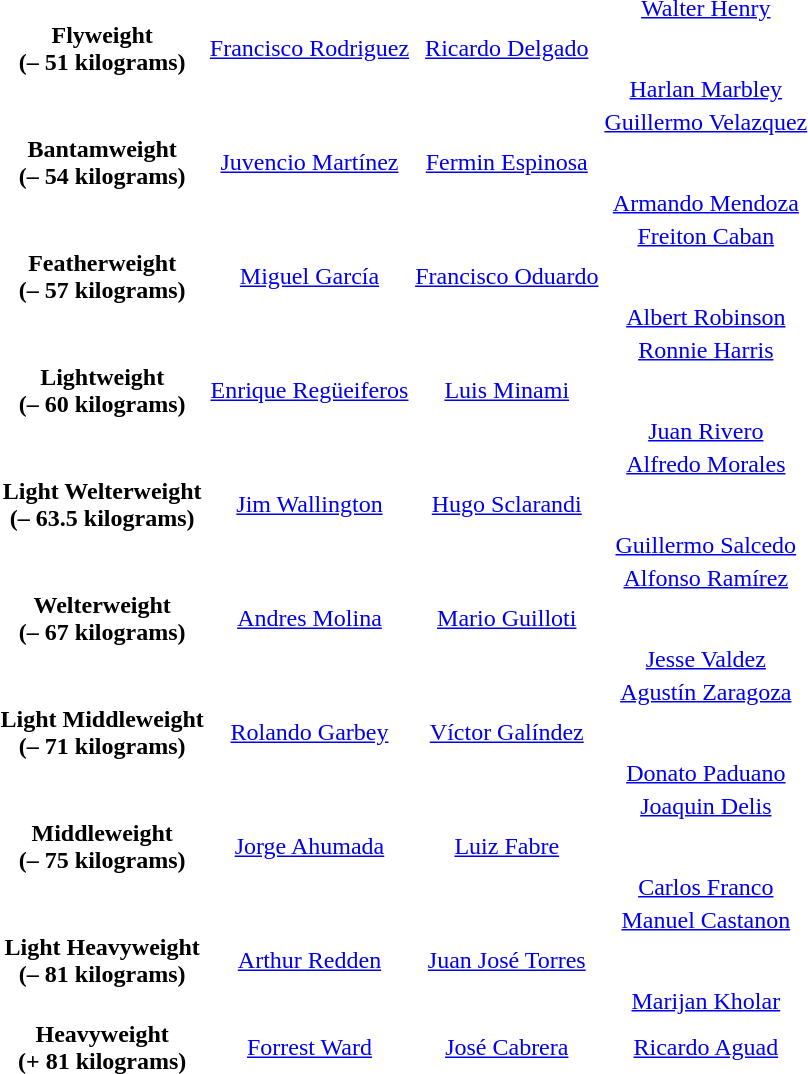<table>
<tr align="center">
<td><strong>Flyweight<br>(– 51 kilograms)</strong></td>
<td> <a href='#'>Francisco Rodriguez</a><br></td>
<td> <a href='#'>Ricardo Delgado</a><br></td>
<td> <a href='#'>Walter Henry</a><br><br><br> <a href='#'>Harlan Marbley</a><br></td>
</tr>
<tr align="center">
<td><strong>Bantamweight<br>(– 54 kilograms)</strong></td>
<td> <a href='#'>Juvencio Martínez</a><br></td>
<td> <a href='#'>Fermin Espinosa</a><br></td>
<td> <a href='#'>Guillermo Velazquez</a><br><br><br> <a href='#'>Armando Mendoza</a><br></td>
</tr>
<tr align="center">
<td><strong>Featherweight<br>(– 57 kilograms)</strong></td>
<td> <a href='#'>Miguel García</a><br></td>
<td> <a href='#'>Francisco Oduardo</a><br></td>
<td> <a href='#'>Freiton Caban</a><br><br><br> <a href='#'>Albert Robinson</a><br></td>
</tr>
<tr align="center">
<td><strong>Lightweight<br>(– 60 kilograms)</strong></td>
<td> <a href='#'>Enrique Regüeiferos</a><br></td>
<td> <a href='#'>Luis Minami</a><br></td>
<td> <a href='#'>Ronnie Harris</a><br><br><br> <a href='#'>Juan Rivero</a><br></td>
</tr>
<tr align="center">
<td><strong>Light Welterweight<br>(– 63.5 kilograms)</strong></td>
<td> <a href='#'>Jim Wallington</a><br></td>
<td> <a href='#'>Hugo Sclarandi</a><br></td>
<td> <a href='#'>Alfredo Morales</a><br><br><br> <a href='#'>Guillermo Salcedo</a><br></td>
</tr>
<tr align="center">
<td><strong>Welterweight<br>(– 67 kilograms)</strong></td>
<td> <a href='#'>Andres Molina</a><br></td>
<td> <a href='#'>Mario Guilloti</a><br></td>
<td> <a href='#'>Alfonso Ramírez</a><br><br><br> <a href='#'>Jesse Valdez</a><br></td>
</tr>
<tr align="center">
<td><strong>Light Middleweight<br>(– 71 kilograms)</strong></td>
<td> <a href='#'>Rolando Garbey</a><br></td>
<td> <a href='#'>Víctor Galíndez</a><br></td>
<td> <a href='#'>Agustín Zaragoza</a><br><br><br> <a href='#'>Donato Paduano</a><br></td>
</tr>
<tr align="center">
<td><strong>Middleweight<br>(– 75 kilograms)</strong></td>
<td> <a href='#'>Jorge Ahumada</a><br></td>
<td> <a href='#'>Luiz Fabre</a><br></td>
<td> <a href='#'>Joaquin Delis</a><br><br><br> <a href='#'>Carlos Franco</a><br></td>
</tr>
<tr align="center">
<td><strong>Light Heavyweight<br>(– 81 kilograms)</strong></td>
<td> <a href='#'>Arthur Redden</a><br></td>
<td> <a href='#'>Juan José Torres</a><br></td>
<td> <a href='#'>Manuel Castanon</a><br><br><br> <a href='#'>Marijan Kholar</a><br></td>
</tr>
<tr align="center">
<td><strong>Heavyweight<br>(+ 81 kilograms)</strong></td>
<td> <a href='#'>Forrest Ward</a><br></td>
<td> <a href='#'>José Cabrera</a><br></td>
<td> <a href='#'>Ricardo Aguad</a><br></td>
</tr>
</table>
